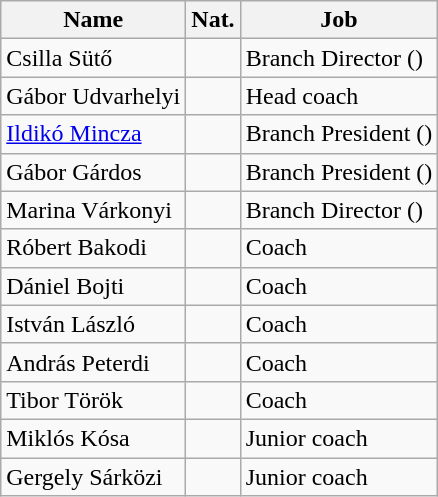<table class="wikitable">
<tr>
<th>Name</th>
<th>Nat.</th>
<th>Job</th>
</tr>
<tr>
<td>Csilla Sütő</td>
<td></td>
<td>Branch Director ()</td>
</tr>
<tr>
<td>Gábor Udvarhelyi</td>
<td></td>
<td>Head coach</td>
</tr>
<tr>
<td><a href='#'>Ildikó Mincza</a></td>
<td></td>
<td>Branch President ()</td>
</tr>
<tr>
<td>Gábor Gárdos</td>
<td></td>
<td>Branch President ()</td>
</tr>
<tr>
<td>Marina Várkonyi</td>
<td></td>
<td>Branch Director ()</td>
</tr>
<tr>
<td>Róbert Bakodi</td>
<td></td>
<td>Coach</td>
</tr>
<tr>
<td>Dániel Bojti</td>
<td></td>
<td>Coach</td>
</tr>
<tr>
<td>István László</td>
<td></td>
<td>Coach</td>
</tr>
<tr>
<td>András Peterdi</td>
<td></td>
<td>Coach</td>
</tr>
<tr>
<td>Tibor Török</td>
<td></td>
<td>Coach</td>
</tr>
<tr>
<td>Miklós Kósa</td>
<td></td>
<td>Junior coach</td>
</tr>
<tr>
<td>Gergely Sárközi</td>
<td></td>
<td>Junior coach</td>
</tr>
</table>
